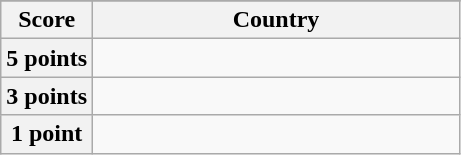<table class="wikitable">
<tr>
</tr>
<tr>
<th scope="col" width="20%">Score</th>
<th scope="col">Country</th>
</tr>
<tr>
<th scope="row">5 points</th>
<td></td>
</tr>
<tr>
<th scope="row">3 points</th>
<td></td>
</tr>
<tr>
<th scope="row">1 point</th>
<td></td>
</tr>
</table>
